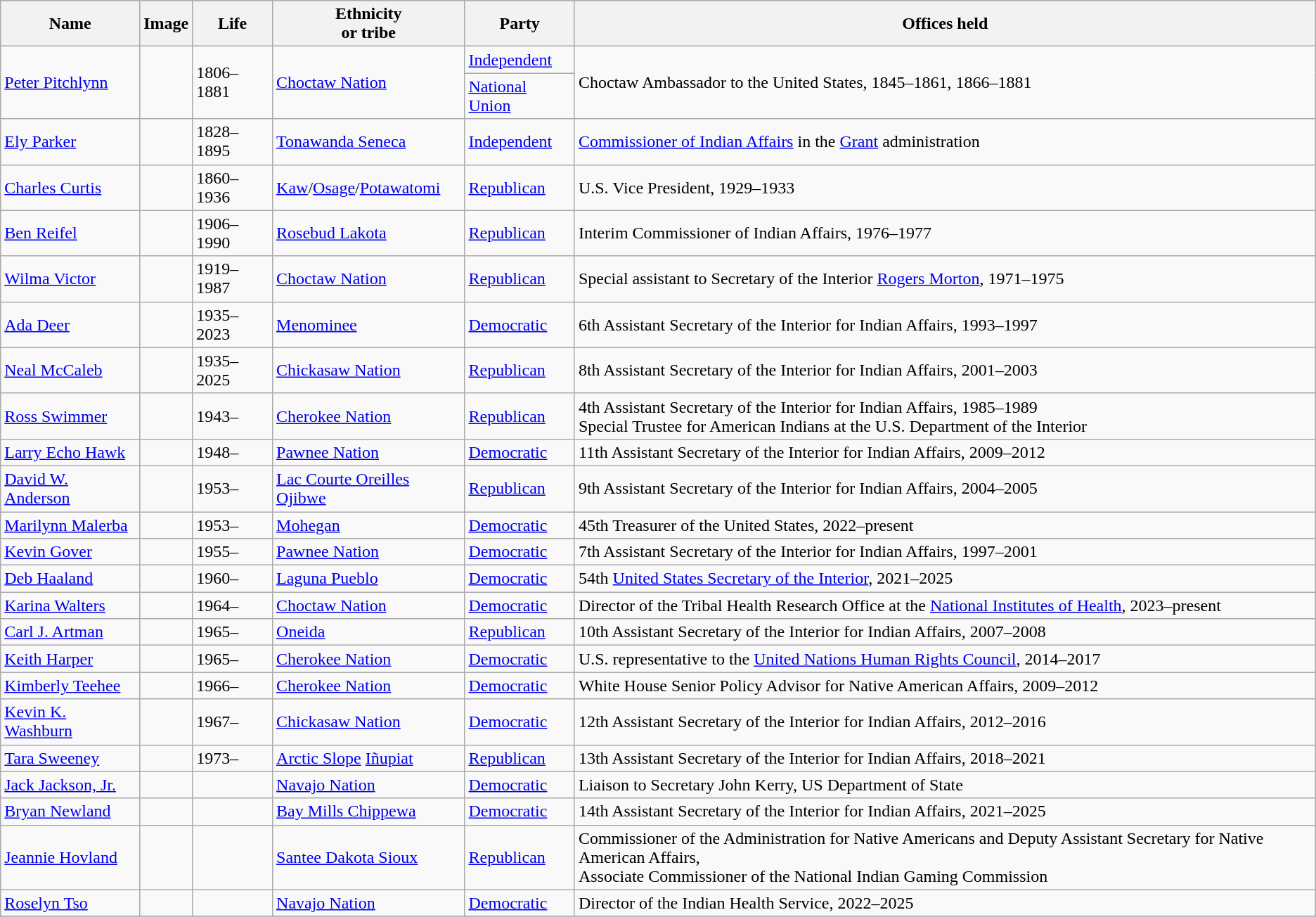<table class="wikitable">
<tr>
<th>Name</th>
<th>Image</th>
<th>Life</th>
<th>Ethnicity<br>or tribe</th>
<th>Party</th>
<th>Offices held</th>
</tr>
<tr>
<td rowspan="2"><a href='#'>Peter Pitchlynn</a></td>
<td rowspan="2"></td>
<td rowspan="2">1806–1881</td>
<td rowspan="2"><a href='#'>Choctaw Nation</a></td>
<td><a href='#'>Independent</a></td>
<td rowspan="2">Choctaw Ambassador to the United States, 1845–1861, 1866–1881</td>
</tr>
<tr>
<td><a href='#'>National Union</a></td>
</tr>
<tr>
<td><a href='#'>Ely Parker</a></td>
<td></td>
<td>1828–1895</td>
<td><a href='#'>Tonawanda Seneca</a></td>
<td><a href='#'>Independent</a></td>
<td><a href='#'>Commissioner of Indian Affairs</a> in the <a href='#'>Grant</a> administration</td>
</tr>
<tr>
<td><a href='#'>Charles Curtis</a></td>
<td></td>
<td>1860–1936</td>
<td><a href='#'>Kaw</a>/<a href='#'>Osage</a>/<a href='#'>Potawatomi</a></td>
<td><a href='#'>Republican</a></td>
<td>U.S. Vice President, 1929–1933</td>
</tr>
<tr>
<td><a href='#'>Ben Reifel</a></td>
<td></td>
<td>1906–1990</td>
<td><a href='#'>Rosebud Lakota</a></td>
<td><a href='#'>Republican</a></td>
<td>Interim Commissioner of Indian Affairs, 1976–1977</td>
</tr>
<tr>
<td><a href='#'>Wilma Victor</a></td>
<td></td>
<td>1919–1987</td>
<td><a href='#'>Choctaw Nation</a></td>
<td><a href='#'>Republican</a></td>
<td>Special assistant to Secretary of the Interior <a href='#'>Rogers Morton</a>, 1971–1975</td>
</tr>
<tr>
<td><a href='#'>Ada Deer</a></td>
<td></td>
<td>1935–2023</td>
<td><a href='#'>Menominee</a></td>
<td><a href='#'>Democratic</a></td>
<td>6th Assistant Secretary of the Interior for Indian Affairs, 1993–1997</td>
</tr>
<tr>
<td><a href='#'>Neal McCaleb</a></td>
<td></td>
<td>1935–2025</td>
<td><a href='#'>Chickasaw Nation</a></td>
<td><a href='#'>Republican</a></td>
<td>8th Assistant Secretary of the Interior for Indian Affairs, 2001–2003</td>
</tr>
<tr>
<td><a href='#'>Ross Swimmer</a></td>
<td></td>
<td>1943–</td>
<td><a href='#'>Cherokee Nation</a></td>
<td><a href='#'>Republican</a></td>
<td>4th Assistant Secretary of the Interior for Indian Affairs, 1985–1989 <br> Special Trustee for American Indians at the U.S. Department of the Interior</td>
</tr>
<tr>
<td><a href='#'>Larry Echo Hawk</a></td>
<td></td>
<td>1948–</td>
<td><a href='#'>Pawnee Nation</a></td>
<td><a href='#'>Democratic</a></td>
<td>11th Assistant Secretary of the Interior for Indian Affairs, 2009–2012</td>
</tr>
<tr>
<td><a href='#'>David W. Anderson</a></td>
<td></td>
<td>1953–</td>
<td><a href='#'>Lac Courte Oreilles Ojibwe</a></td>
<td><a href='#'>Republican</a></td>
<td>9th Assistant Secretary of the Interior for Indian Affairs, 2004–2005</td>
</tr>
<tr>
<td><a href='#'>Marilynn Malerba</a></td>
<td></td>
<td>1953–</td>
<td><a href='#'>Mohegan</a></td>
<td><a href='#'>Democratic</a></td>
<td>45th Treasurer of the United States, 2022–present</td>
</tr>
<tr>
<td><a href='#'>Kevin Gover</a></td>
<td></td>
<td>1955–</td>
<td><a href='#'>Pawnee Nation</a></td>
<td><a href='#'>Democratic</a></td>
<td>7th Assistant Secretary of the Interior for Indian Affairs, 1997–2001</td>
</tr>
<tr>
<td><a href='#'>Deb Haaland</a></td>
<td></td>
<td>1960–</td>
<td><a href='#'>Laguna Pueblo</a></td>
<td><a href='#'>Democratic</a></td>
<td>54th <a href='#'>United States Secretary of the Interior</a>, 2021–2025</td>
</tr>
<tr>
<td style="white-space:nowrap;"><a href='#'>Karina Walters</a></td>
<td></td>
<td>1964–</td>
<td><a href='#'>Choctaw Nation</a></td>
<td><a href='#'>Democratic</a></td>
<td>Director of the Tribal Health Research Office at the <a href='#'>National Institutes of Health</a>, 2023–present</td>
</tr>
<tr>
<td><a href='#'>Carl J. Artman</a></td>
<td></td>
<td>1965–</td>
<td><a href='#'>Oneida</a></td>
<td><a href='#'>Republican</a></td>
<td>10th Assistant Secretary of the Interior for Indian Affairs, 2007–2008</td>
</tr>
<tr>
<td><a href='#'>Keith Harper</a></td>
<td></td>
<td>1965–</td>
<td><a href='#'>Cherokee Nation</a></td>
<td><a href='#'>Democratic</a></td>
<td>U.S. representative to the <a href='#'>United Nations Human Rights Council</a>, 2014–2017</td>
</tr>
<tr>
<td><a href='#'>Kimberly Teehee</a></td>
<td></td>
<td>1966–</td>
<td><a href='#'>Cherokee Nation</a></td>
<td><a href='#'>Democratic</a></td>
<td>White House Senior Policy Advisor for Native American Affairs, 2009–2012</td>
</tr>
<tr>
<td><a href='#'>Kevin K. Washburn</a></td>
<td></td>
<td>1967–</td>
<td><a href='#'>Chickasaw Nation</a></td>
<td><a href='#'>Democratic</a></td>
<td>12th Assistant Secretary of the Interior for Indian Affairs, 2012–2016</td>
</tr>
<tr>
<td><a href='#'>Tara Sweeney</a></td>
<td></td>
<td>1973–</td>
<td><a href='#'>Arctic Slope</a> <a href='#'>Iñupiat</a></td>
<td><a href='#'>Republican</a></td>
<td>13th Assistant Secretary of the Interior for Indian Affairs, 2018–2021</td>
</tr>
<tr>
<td style="white-space:nowrap;"><a href='#'>Jack Jackson, Jr.</a></td>
<td></td>
<td></td>
<td><a href='#'>Navajo Nation</a></td>
<td><a href='#'>Democratic</a></td>
<td>Liaison to Secretary John Kerry, US Department of State</td>
</tr>
<tr>
<td><a href='#'>Bryan Newland</a></td>
<td></td>
<td></td>
<td><a href='#'>Bay Mills Chippewa</a></td>
<td><a href='#'>Democratic</a></td>
<td>14th Assistant Secretary of the Interior for Indian Affairs, 2021–2025</td>
</tr>
<tr>
<td><a href='#'>Jeannie Hovland</a></td>
<td></td>
<td></td>
<td><a href='#'>Santee Dakota Sioux</a></td>
<td><a href='#'>Republican</a></td>
<td>Commissioner of the Administration for Native Americans and Deputy Assistant Secretary for Native American Affairs, <br> Associate Commissioner of the National Indian Gaming Commission</td>
</tr>
<tr>
<td><a href='#'>Roselyn Tso</a></td>
<td></td>
<td></td>
<td><a href='#'>Navajo Nation</a></td>
<td><a href='#'>Democratic</a></td>
<td>Director of the Indian Health Service, 2022–2025</td>
</tr>
<tr>
</tr>
</table>
